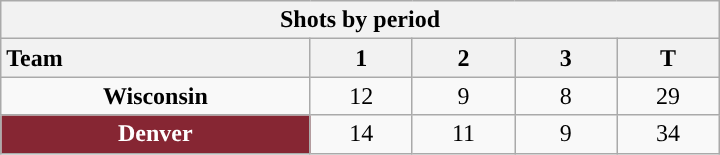<table class="wikitable" style="width:30em; text-align:right;">
<tr>
<th colspan=5>Shots by period</th>
</tr>
<tr>
<th style="width:10em; text-align:left;">Team</th>
<th style="width:3em;">1</th>
<th style="width:3em;">2</th>
<th style="width:3em;">3</th>
<th style="width:3em;">T</th>
</tr>
<tr>
<td align=center><strong>Wisconsin</strong></td>
<td align=center>12</td>
<td align=center>9</td>
<td align=center>8</td>
<td align=center>29</td>
</tr>
<tr>
<td align=center style="color:white; background:#862633; "><strong>Denver</strong></td>
<td align=center>14</td>
<td align=center>11</td>
<td align=center>9</td>
<td align=center>34</td>
</tr>
</table>
